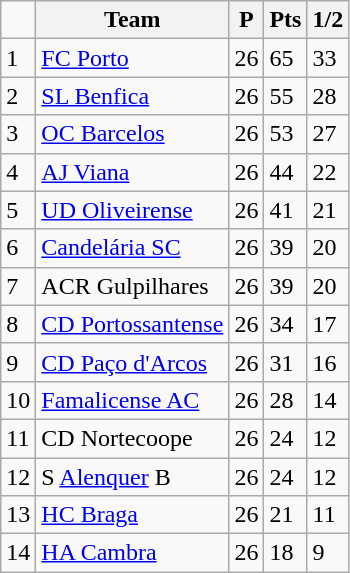<table class="wikitable">
<tr>
<td></td>
<th>Team</th>
<th>P</th>
<th>Pts</th>
<th>1/2</th>
</tr>
<tr>
<td>1</td>
<td><a href='#'>FC Porto</a></td>
<td>26</td>
<td>65</td>
<td>33</td>
</tr>
<tr>
<td>2</td>
<td><a href='#'>SL Benfica</a></td>
<td>26</td>
<td>55</td>
<td>28</td>
</tr>
<tr>
<td>3</td>
<td><a href='#'>OC Barcelos</a></td>
<td>26</td>
<td>53</td>
<td>27</td>
</tr>
<tr>
<td>4</td>
<td><a href='#'>AJ Viana</a></td>
<td>26</td>
<td>44</td>
<td>22</td>
</tr>
<tr>
<td>5</td>
<td><a href='#'>UD Oliveirense</a></td>
<td>26</td>
<td>41</td>
<td>21</td>
</tr>
<tr>
<td>6</td>
<td><a href='#'>Candelária SC</a></td>
<td>26</td>
<td>39</td>
<td>20</td>
</tr>
<tr>
<td>7</td>
<td>ACR Gulpilhares</td>
<td>26</td>
<td>39</td>
<td>20</td>
</tr>
<tr>
<td>8</td>
<td><a href='#'>CD Portossantense</a></td>
<td>26</td>
<td>34</td>
<td>17</td>
</tr>
<tr>
<td>9</td>
<td><a href='#'>CD Paço d'Arcos</a></td>
<td>26</td>
<td>31</td>
<td>16</td>
</tr>
<tr>
<td>10</td>
<td><a href='#'>Famalicense AC</a></td>
<td>26</td>
<td>28</td>
<td>14</td>
</tr>
<tr>
<td>11</td>
<td>CD Nortecoope</td>
<td>26</td>
<td>24</td>
<td>12</td>
</tr>
<tr>
<td>12</td>
<td>S <a href='#'>Alenquer</a> B</td>
<td>26</td>
<td>24</td>
<td>12</td>
</tr>
<tr>
<td>13</td>
<td><a href='#'>HC Braga</a></td>
<td>26</td>
<td>21</td>
<td>11</td>
</tr>
<tr>
<td>14</td>
<td><a href='#'>HA Cambra</a></td>
<td>26</td>
<td>18</td>
<td>9</td>
</tr>
</table>
